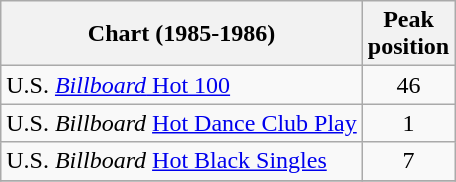<table class="wikitable">
<tr>
<th>Chart (1985-1986)</th>
<th>Peak<br>position</th>
</tr>
<tr>
<td>U.S. <a href='#'><em>Billboard</em> Hot 100</a></td>
<td align="center">46</td>
</tr>
<tr>
<td>U.S. <em>Billboard</em> <a href='#'>Hot Dance Club Play</a></td>
<td align="center">1</td>
</tr>
<tr>
<td>U.S. <em>Billboard</em> <a href='#'>Hot Black Singles</a></td>
<td align="center">7</td>
</tr>
<tr>
</tr>
</table>
